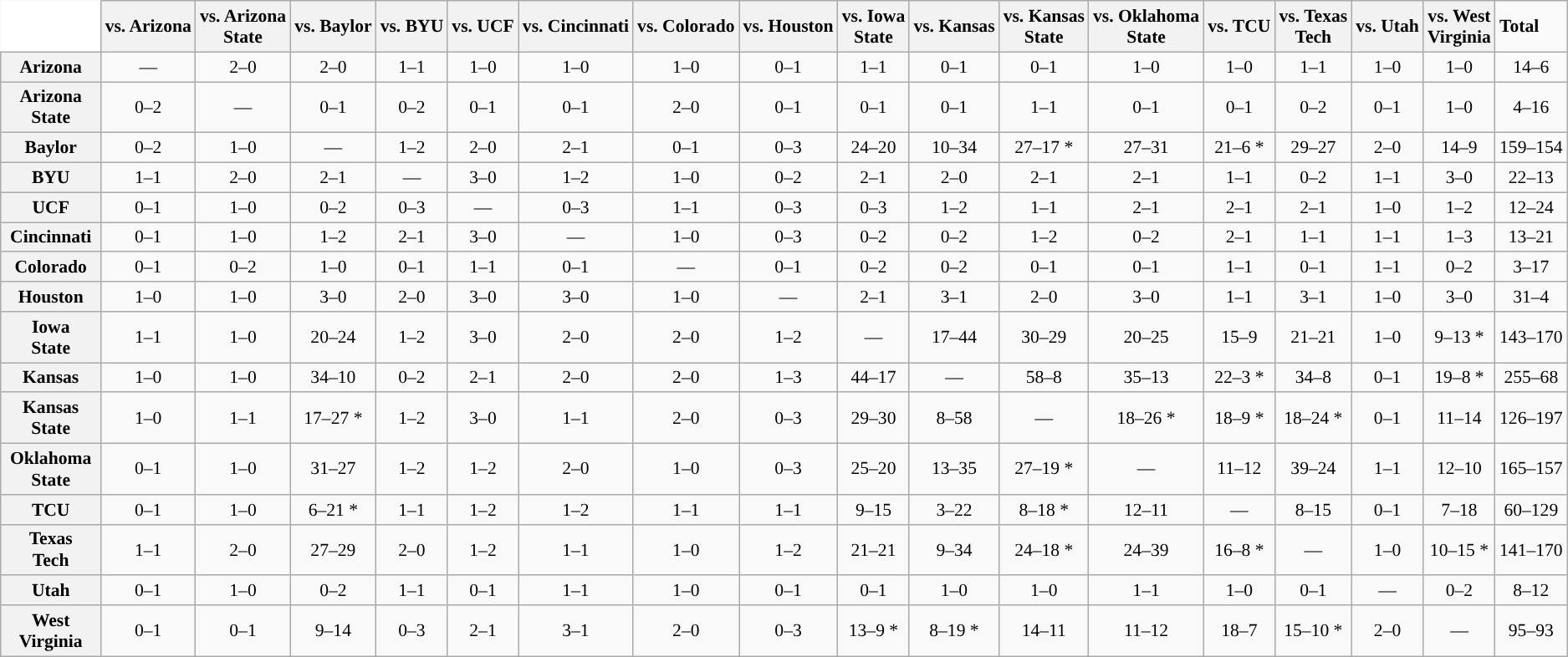<table class="wikitable" style="white-space:nowrap; font-size:90%">
<tr>
<th colspan="1" style="background:white; border-top-style:hidden; border-left-style:hidden;" width="75"></th>
<th>vs. Arizona</th>
<th>vs. Arizona<br>State</th>
<th>vs. Baylor</th>
<th>vs. BYU</th>
<th>vs. UCF</th>
<th>vs. Cincinnati</th>
<th>vs. Colorado</th>
<th>vs. Houston</th>
<th>vs. Iowa<br>State</th>
<th>vs. Kansas</th>
<th>vs. Kansas<br>State</th>
<th>vs. Oklahoma<br>State</th>
<th>vs. TCU</th>
<th>vs. Texas<br>Tech</th>
<th>vs. Utah</th>
<th>vs. West<br>Virginia</th>
<td><strong>Total</strong></td>
</tr>
<tr>
<th>Arizona</th>
<td style="text-align: center;">—</td>
<td style="text-align: center;">2–0</td>
<td style="text-align: center;">2–0</td>
<td style="text-align: center;">1–1</td>
<td style="text-align: center;">1–0</td>
<td style="text-align: center;">1–0</td>
<td style="text-align: center;">1–0</td>
<td style="text-align: center;">0–1</td>
<td style="text-align: center;">1–1</td>
<td style="text-align: center;">0–1</td>
<td style="text-align: center;">0–1</td>
<td style="text-align: center;">1–0</td>
<td style="text-align: center;">1–0</td>
<td style="text-align: center;">1–1</td>
<td style="text-align: center;">1–0</td>
<td style="text-align: center;">1–0</td>
<td style="text-align: center;">14–6</td>
</tr>
<tr>
<th>Arizona<br>State</th>
<td style="text-align: center;">0–2</td>
<td style="text-align: center;">—</td>
<td style="text-align: center;">0–1</td>
<td style="text-align: center;">0–2</td>
<td style="text-align: center;">0–1</td>
<td style="text-align: center;">0–1</td>
<td style="text-align: center;">2–0</td>
<td style="text-align: center;">0–1</td>
<td style="text-align: center;">0–1</td>
<td style="text-align: center;">0–1</td>
<td style="text-align: center;">1–1</td>
<td style="text-align: center;">0–1</td>
<td style="text-align: center;">0–1</td>
<td style="text-align: center;">0–2</td>
<td style="text-align: center;">0–1</td>
<td style="text-align: center;">1–0</td>
<td style="text-align: center;">4–16</td>
</tr>
<tr>
<th>Baylor</th>
<td style="text-align: center;">0–2</td>
<td style="text-align: center;">1–0</td>
<td style="text-align: center;">—</td>
<td style="text-align: center;">1–2</td>
<td style="text-align: center;">2–0</td>
<td style="text-align: center;">2–1</td>
<td style="text-align: center;">0–1</td>
<td style="text-align: center;">0–3</td>
<td style="text-align: center;">24–20</td>
<td style="text-align: center;">10–34</td>
<td style="text-align: center;">27–17 *</td>
<td style="text-align: center;">27–31</td>
<td style="text-align: center;">21–6 *</td>
<td style="text-align: center;">29–27</td>
<td style="text-align: center;">2–0</td>
<td style="text-align: center;">14–9</td>
<td style="text-align: center;">159–154</td>
</tr>
<tr>
<th>BYU</th>
<td style="text-align: center;">1–1</td>
<td style="text-align: center;">2–0</td>
<td style="text-align: center;">2–1</td>
<td style="text-align: center;">—</td>
<td style="text-align: center;">3–0</td>
<td style="text-align: center;">1–2</td>
<td style="text-align: center;">1–0</td>
<td style="text-align: center;">0–2</td>
<td style="text-align: center;">2–1</td>
<td style="text-align: center;">2–0</td>
<td style="text-align: center;">2–1</td>
<td style="text-align: center;">2–1</td>
<td style="text-align: center;">1–1</td>
<td style="text-align: center;">0–2</td>
<td style="text-align: center;">1–1</td>
<td style="text-align: center;">3–0</td>
<td style="text-align: center;">22–13</td>
</tr>
<tr>
<th>UCF</th>
<td style="text-align: center;">0–1</td>
<td style="text-align: center;">1–0</td>
<td style="text-align: center;">0–2</td>
<td style="text-align: center;">0–3</td>
<td style="text-align: center;">—</td>
<td style="text-align: center;">0–3</td>
<td style="text-align: center;">1–1</td>
<td style="text-align: center;">0–3</td>
<td style="text-align: center;">0–3</td>
<td style="text-align: center;">1–2</td>
<td style="text-align: center;">1–1</td>
<td style="text-align: center;">2–1</td>
<td style="text-align: center;">2–1</td>
<td style="text-align: center;">2–1</td>
<td style="text-align: center;">1–0</td>
<td style="text-align: center;">1–2</td>
<td style="text-align: center;">12–24</td>
</tr>
<tr>
<th>Cincinnati</th>
<td style="text-align: center;">0–1</td>
<td style="text-align: center;">1–0</td>
<td style="text-align: center;">1–2</td>
<td style="text-align: center;">2–1</td>
<td style="text-align: center;">3–0</td>
<td style="text-align: center;">—</td>
<td style="text-align: center;">1–0</td>
<td style="text-align: center;">0–3</td>
<td style="text-align: center;">0–2</td>
<td style="text-align: center;">0–2</td>
<td style="text-align: center;">1–2</td>
<td style="text-align: center;">0–2</td>
<td style="text-align: center;">2–1</td>
<td style="text-align: center;">1–1</td>
<td style="text-align: center;">1–1</td>
<td style="text-align: center;">1–3</td>
<td style="text-align: center;">13–21</td>
</tr>
<tr>
<th>Colorado</th>
<td style="text-align: center;">0–1</td>
<td style="text-align: center;">0–2</td>
<td style="text-align: center;">1–0</td>
<td style="text-align: center;">0–1</td>
<td style="text-align: center;">1–1</td>
<td style="text-align: center;">0–1</td>
<td style="text-align: center;">—</td>
<td style="text-align: center;">0–1</td>
<td style="text-align: center;">0–2</td>
<td style="text-align: center;">0–2</td>
<td style="text-align: center;">0–1</td>
<td style="text-align: center;">0–1</td>
<td style="text-align: center;">1–1</td>
<td style="text-align: center;">0–1</td>
<td style="text-align: center;">1–1</td>
<td style="text-align: center;">0–2</td>
<td style="text-align: center;">3–17</td>
</tr>
<tr>
<th>Houston</th>
<td style="text-align: center;">1–0</td>
<td style="text-align: center;">1–0</td>
<td style="text-align: center;">3–0</td>
<td style="text-align: center;">2–0</td>
<td style="text-align: center;">3–0</td>
<td style="text-align: center;">3–0</td>
<td style="text-align: center;">1–0</td>
<td style="text-align: center;">—</td>
<td style="text-align: center;">2–1</td>
<td style="text-align: center;">3–1</td>
<td style="text-align: center;">2–0</td>
<td style="text-align: center;">3–0</td>
<td style="text-align: center;">1–1</td>
<td style="text-align: center;">3–1</td>
<td style="text-align: center;">1–0</td>
<td style="text-align: center;">3–0</td>
<td style="text-align: center;">31–4</td>
</tr>
<tr>
<th>Iowa<br>State</th>
<td style="text-align: center;">1–1</td>
<td style="text-align: center;">1–0</td>
<td style="text-align: center;">20–24</td>
<td style="text-align: center;">1–2</td>
<td style="text-align: center;">3–0</td>
<td style="text-align: center;">2–0</td>
<td style="text-align: center;">2–0</td>
<td style="text-align: center;">1–2</td>
<td style="text-align: center;">—</td>
<td style="text-align: center;">17–44</td>
<td style="text-align: center;">30–29</td>
<td style="text-align: center;">20–25</td>
<td style="text-align: center;">15–9</td>
<td style="text-align: center;">21–21</td>
<td style="text-align: center;">1–0</td>
<td style="text-align: center;">9–13 *</td>
<td style="text-align: center;">143–170</td>
</tr>
<tr>
<th>Kansas</th>
<td style="text-align: center;">1–0</td>
<td style="text-align: center;">1–0</td>
<td style="text-align: center;">34–10</td>
<td style="text-align: center;">0–2</td>
<td style="text-align: center;">2–1</td>
<td style="text-align: center;">2–0</td>
<td style="text-align: center;">2–0</td>
<td style="text-align: center;">1–3</td>
<td style="text-align: center;">44–17</td>
<td style="text-align: center;">—</td>
<td style="text-align: center;">58–8</td>
<td style="text-align: center;">35–13</td>
<td style="text-align: center;">22–3 *</td>
<td style="text-align: center;">34–8</td>
<td style="text-align: center;">0–1</td>
<td style="text-align: center;">19–8 *</td>
<td style="text-align: center;">255–68</td>
</tr>
<tr>
<th>Kansas<br>State</th>
<td style="text-align: center;">1–0</td>
<td style="text-align: center;">1–1</td>
<td style="text-align: center;">17–27 *</td>
<td style="text-align: center;">1–2</td>
<td style="text-align: center;">3–0</td>
<td style="text-align: center;">1–1</td>
<td style="text-align: center;">2–0</td>
<td style="text-align: center;">0–3</td>
<td style="text-align: center;">29–30</td>
<td style="text-align: center;">8–58</td>
<td style="text-align: center;">—</td>
<td style="text-align: center;">18–26 *</td>
<td style="text-align: center;">18–9 *</td>
<td style="text-align: center;">18–24 *</td>
<td style="text-align: center;">0–1</td>
<td style="text-align: center;">11–14</td>
<td style="text-align: center;">126–197</td>
</tr>
<tr>
<th>Oklahoma<br>State</th>
<td style="text-align: center;">0–1</td>
<td style="text-align: center;">1–0</td>
<td style="text-align: center;">31–27</td>
<td style="text-align: center;">1–2</td>
<td style="text-align: center;">1–2</td>
<td style="text-align: center;">2–0</td>
<td style="text-align: center;">1–0</td>
<td style="text-align: center;">0–3</td>
<td style="text-align: center;">25–20</td>
<td style="text-align: center;">13–35</td>
<td style="text-align: center;">27–19 *</td>
<td style="text-align: center;">—</td>
<td style="text-align: center;">11–12</td>
<td style="text-align: center;">39–24</td>
<td style="text-align: center;">1–1</td>
<td style="text-align: center;">12–10</td>
<td style="text-align: center;">165–157</td>
</tr>
<tr>
<th>TCU</th>
<td style="text-align: center;">0–1</td>
<td style="text-align: center;">1–0</td>
<td style="text-align: center;">6–21 *</td>
<td style="text-align: center;">1–1</td>
<td style="text-align: center;">1–2</td>
<td style="text-align: center;">1–2</td>
<td style="text-align: center;">1–1</td>
<td style="text-align: center;">1–1</td>
<td style="text-align: center;">9–15</td>
<td style="text-align: center;">3–22</td>
<td style="text-align: center;">8–18 *</td>
<td style="text-align: center;">12–11</td>
<td style="text-align: center;">—</td>
<td style="text-align: center;">8–15</td>
<td style="text-align: center;">0–1</td>
<td style="text-align: center;">7–18</td>
<td style="text-align: center;">60–129</td>
</tr>
<tr>
<th>Texas<br>Tech</th>
<td style="text-align: center;">1–1</td>
<td style="text-align: center;">2–0</td>
<td style="text-align: center;">27–29</td>
<td style="text-align: center;">2–0</td>
<td style="text-align: center;">1–2</td>
<td style="text-align: center;">1–1</td>
<td style="text-align: center;">1–0</td>
<td style="text-align: center;">1–2</td>
<td style="text-align: center;">21–21</td>
<td style="text-align: center;">9–34</td>
<td style="text-align: center;">24–18 *</td>
<td style="text-align: center;">24–39</td>
<td style="text-align: center;">16–8 *</td>
<td style="text-align: center;">—</td>
<td style="text-align: center;">1–0</td>
<td style="text-align: center;">10–15 *</td>
<td style="text-align: center;">141–170</td>
</tr>
<tr>
<th>Utah</th>
<td style="text-align: center;">0–1</td>
<td style="text-align: center;">1–0</td>
<td style="text-align: center;">0–2</td>
<td style="text-align: center;">1–1</td>
<td style="text-align: center;">0–1</td>
<td style="text-align: center;">1–1</td>
<td style="text-align: center;">1–0</td>
<td style="text-align: center;">0–1</td>
<td style="text-align: center;">0–1</td>
<td style="text-align: center;">1–0</td>
<td style="text-align: center;">1–0</td>
<td style="text-align: center;">1–1</td>
<td style="text-align: center;">1–0</td>
<td style="text-align: center;">0–1</td>
<td style="text-align: center;">—</td>
<td style="text-align: center;">0–2</td>
<td style="text-align: center;">8–12</td>
</tr>
<tr>
<th>West<br>Virginia</th>
<td style="text-align: center;">0–1</td>
<td style="text-align: center;">0–1</td>
<td style="text-align: center;">9–14</td>
<td style="text-align: center;">0–3</td>
<td style="text-align: center;">2–1</td>
<td style="text-align: center;">3–1</td>
<td style="text-align: center;">2–0</td>
<td style="text-align: center;">0–3</td>
<td style="text-align: center;">13–9 *</td>
<td style="text-align: center;">8–19 *</td>
<td style="text-align: center;">14–11</td>
<td style="text-align: center;">11–12</td>
<td style="text-align: center;">18–7</td>
<td style="text-align: center;">15–10 *</td>
<td style="text-align: center;">2–0</td>
<td style="text-align: center;">—</td>
<td style="text-align: center;">95–93</td>
</tr>
</table>
